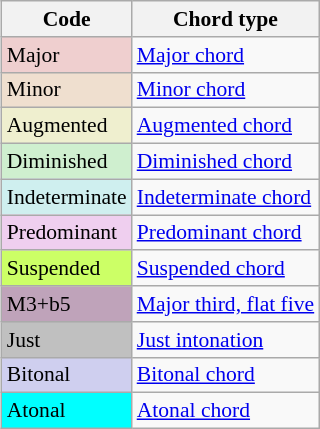<table class="wikitable" align="center" style="font-size:90%; float:right; margin: 0 0 1em 1em;">
<tr>
<th>Code</th>
<th>Chord type</th>
</tr>
<tr>
<td bgcolor="#EFCFCF">Major</td>
<td><a href='#'>Major chord</a></td>
</tr>
<tr>
<td bgcolor="#EFDFCF">Minor</td>
<td><a href='#'>Minor chord</a></td>
</tr>
<tr>
<td bgcolor="#EFEFCF">Augmented</td>
<td><a href='#'>Augmented chord</a></td>
</tr>
<tr>
<td bgcolor="#CFEFCF">Diminished</td>
<td><a href='#'>Diminished chord</a></td>
</tr>
<tr>
<td bgcolor="#CFEFEF">Indeterminate</td>
<td><a href='#'>Indeterminate chord</a></td>
</tr>
<tr>
<td bgcolor="#EFCFEF">Predominant</td>
<td><a href='#'>Predominant chord</a></td>
</tr>
<tr>
<td bgcolor="#CCFF66">Suspended</td>
<td><a href='#'>Suspended chord</a></td>
</tr>
<tr>
<td bgcolor="#BFA3BA">M3+b5</td>
<td><a href='#'>Major third, flat five</a></td>
</tr>
<tr>
<td bgcolor="#C0C0C0">Just</td>
<td><a href='#'>Just intonation</a></td>
</tr>
<tr>
<td bgcolor="#CFCFEF">Bitonal</td>
<td><a href='#'>Bitonal chord</a></td>
</tr>
<tr>
<td bgcolor="#00FFFF">Atonal</td>
<td><a href='#'>Atonal chord</a></td>
</tr>
</table>
